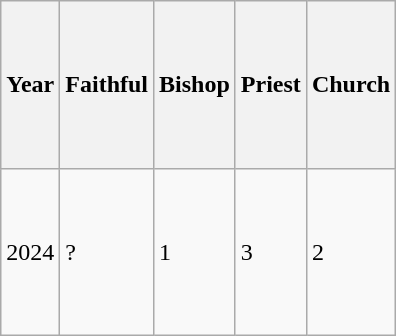<table class=wikitable style=height:14em;>
<tr>
<th>Year</th>
<th>Faithful</th>
<th>Bishop</th>
<th>Priest</th>
<th>Church</th>
</tr>
<tr>
<td>2024</td>
<td>?</td>
<td>1</td>
<td>3</td>
<td>2</td>
</tr>
</table>
